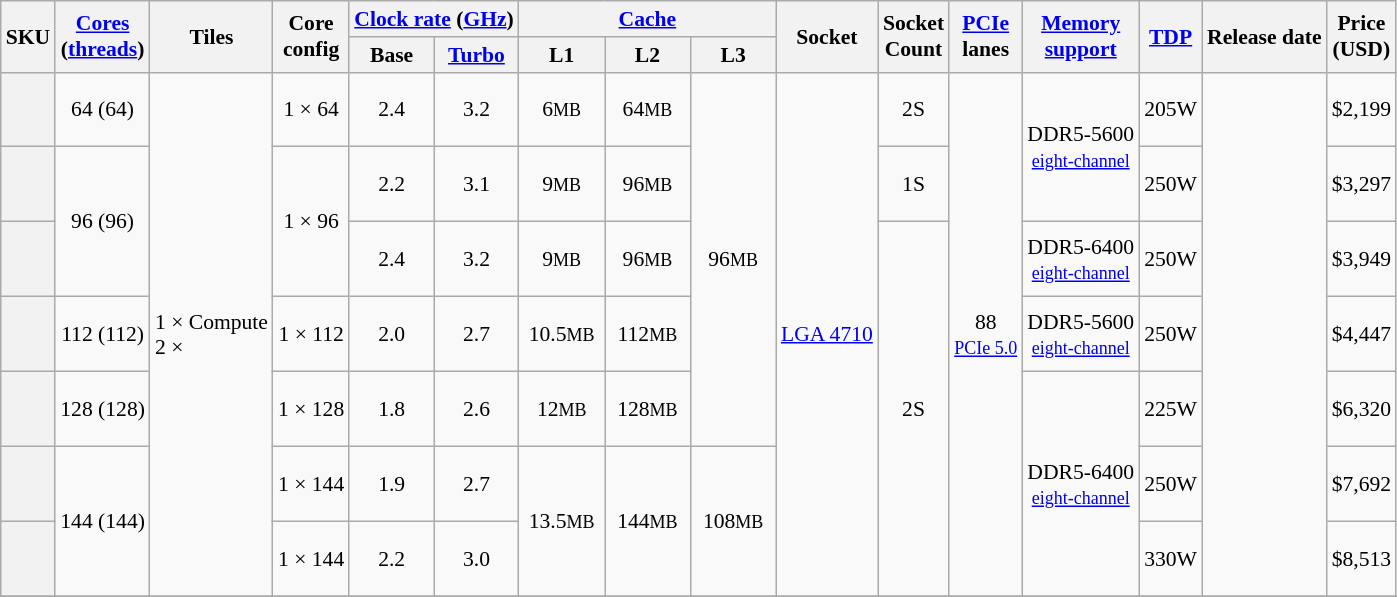<table class="wikitable" style="text-align:center; font-size:90%; white-space: nowrap;">
<tr>
<th rowspan="2">SKU</th>
<th rowspan="2"><a href='#'>Cores</a> <br> (<a href='#'>threads</a>)</th>
<th rowspan="2">Tiles</th>
<th rowspan="2">Core <br> config</th>
<th colspan="2"><a href='#'>Clock rate</a> (<a href='#'>GHz</a>)</th>
<th colspan="3"><a href='#'>Cache</a></th>
<th rowspan="2">Socket</th>
<th rowspan="2">Socket <br> Count</th>
<th rowspan="2"><a href='#'>PCIe</a> <br> lanes</th>
<th rowspan="2"><a href='#'>Memory <br> support</a></th>
<th rowspan="2"><a href='#'>TDP</a></th>
<th rowspan="2">Release date</th>
<th rowspan="2">Price <br> (USD)</th>
</tr>
<tr>
<th style="width:3em">Base</th>
<th style="width:3em"><a href='#'>Turbo</a></th>
<th style="width:3.5em">L1</th>
<th style="width:3.5em">L2</th>
<th style="width:3.5em">L3</th>
</tr>
<tr>
<th style="text-align:left; height:3em"></th>
<td>64 (64)</td>
<td rowspan="7" style="text-align:left;">1 × Compute <br> 2 × </td>
<td>1 × 64</td>
<td>2.4</td>
<td>3.2</td>
<td>6<small>MB</small></td>
<td>64<small>MB</small></td>
<td rowspan="5">96<small>MB</small></td>
<td rowspan="7"><a href='#'>LGA 4710</a></td>
<td>2S</td>
<td rowspan="7">88 <br><small><a href='#'>PCIe 5.0</a></small></td>
<td rowspan="2">DDR5-5600 <br><small><a href='#'>eight-channel</a></small></td>
<td>205W</td>
<td rowspan="7"></td>
<td>$2,199</td>
</tr>
<tr>
<th style="text-align:left; height:3em"></th>
<td rowspan="2">96 (96)</td>
<td rowspan="2">1 × 96</td>
<td>2.2</td>
<td>3.1</td>
<td>9<small>MB</small></td>
<td>96<small>MB</small></td>
<td>1S</td>
<td>250W</td>
<td>$3,297</td>
</tr>
<tr>
<th style="text-align:left; height:3em"></th>
<td>2.4</td>
<td>3.2</td>
<td>9<small>MB</small></td>
<td>96<small>MB</small></td>
<td rowspan="5">2S</td>
<td>DDR5-6400 <br><small><a href='#'>eight-channel</a></small></td>
<td>250W</td>
<td>$3,949</td>
</tr>
<tr>
<th style="text-align:left; height:3em"></th>
<td>112 (112)</td>
<td>1 × 112</td>
<td>2.0</td>
<td>2.7</td>
<td>10.5<small>MB</small></td>
<td>112<small>MB</small></td>
<td>DDR5-5600 <br><small><a href='#'>eight-channel</a></small></td>
<td>250W</td>
<td>$4,447</td>
</tr>
<tr>
<th style="text-align:left; height:3em"></th>
<td>128 (128)</td>
<td>1 × 128</td>
<td>1.8</td>
<td>2.6</td>
<td>12<small>MB</small></td>
<td>128<small>MB</small></td>
<td rowspan="3">DDR5-6400 <br><small><a href='#'>eight-channel</a></small></td>
<td>225W</td>
<td>$6,320</td>
</tr>
<tr>
<th style="text-align:left; height:3em"></th>
<td rowspan="2">144 (144)</td>
<td>1 × 144</td>
<td>1.9</td>
<td>2.7</td>
<td rowspan="2">13.5<small>MB</small></td>
<td rowspan="2">144<small>MB</small></td>
<td rowspan="2">108<small>MB</small></td>
<td>250W</td>
<td>$7,692</td>
</tr>
<tr>
<th style="text-align:left; height:3em"></th>
<td>1 × 144</td>
<td>2.2</td>
<td>3.0</td>
<td>330W</td>
<td>$8,513</td>
</tr>
<tr>
</tr>
</table>
